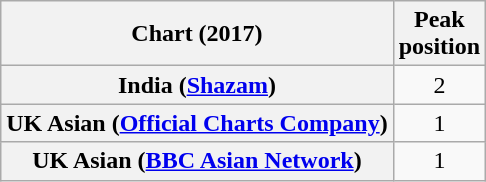<table class="wikitable sortable plainrowheaders" style="text-align:center">
<tr>
<th scope="col">Chart (2017)</th>
<th scope="col">Peak<br>position</th>
</tr>
<tr>
<th scope="row">India (<a href='#'>Shazam</a>)</th>
<td>2</td>
</tr>
<tr>
<th scope="row">UK Asian (<a href='#'>Official Charts Company</a>)</th>
<td>1</td>
</tr>
<tr>
<th scope="row">UK Asian (<a href='#'>BBC Asian Network</a>)</th>
<td>1</td>
</tr>
</table>
